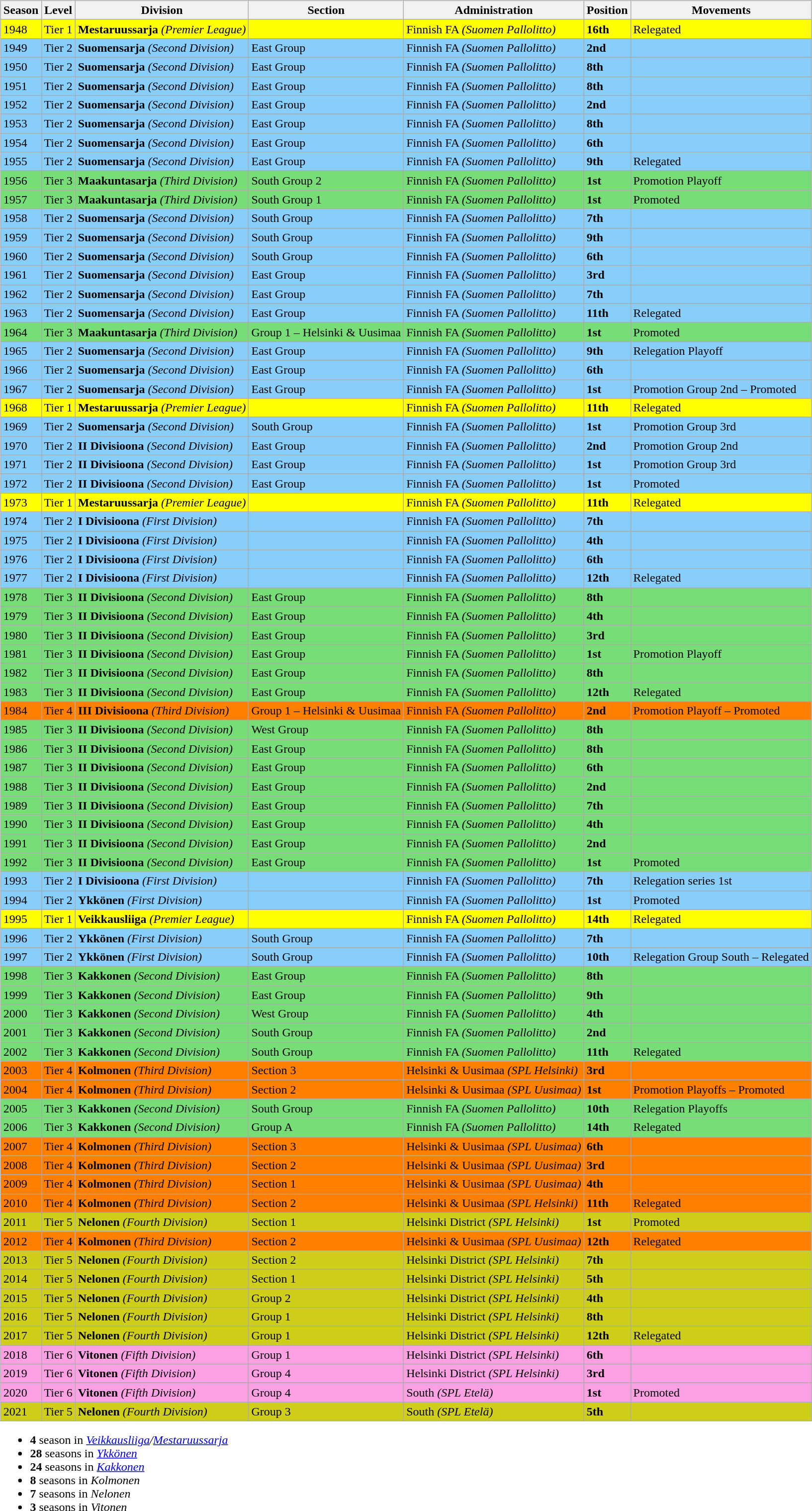<table>
<tr>
<td valign="top" width=0%><br><table class="wikitable">
<tr style="background:#f0f6fa;">
<th><strong>Season</strong></th>
<th><strong>Level</strong></th>
<th><strong>Division</strong></th>
<th><strong>Section</strong></th>
<th><strong>Administration</strong></th>
<th><strong>Position</strong></th>
<th><strong>Movements</strong></th>
</tr>
<tr>
<td style="background:#FFFF00;">1948</td>
<td style="background:#FFFF00;">Tier 1</td>
<td style="background:#FFFF00;"><strong>Mestaruussarja</strong> <em>(Premier League)</em></td>
<td style="background:#FFFF00;"></td>
<td style="background:#FFFF00;">Finnish FA <em>(Suomen Pallolitto)</em></td>
<td style="background:#FFFF00;"><strong>16th</strong></td>
<td style="background:#FFFF00;">Relegated</td>
</tr>
<tr>
<td style="background:#87CEFA;">1949</td>
<td style="background:#87CEFA;">Tier 2</td>
<td style="background:#87CEFA;"><strong>Suomensarja</strong> <em>(Second Division)</em></td>
<td style="background:#87CEFA;">East Group</td>
<td style="background:#87CEFA;">Finnish FA <em>(Suomen Pallolitto)</em></td>
<td style="background:#87CEFA;"><strong>2nd</strong></td>
<td style="background:#87CEFA;"></td>
</tr>
<tr>
<td style="background:#87CEFA;">1950</td>
<td style="background:#87CEFA;">Tier 2</td>
<td style="background:#87CEFA;"><strong>Suomensarja</strong> <em>(Second Division)</em></td>
<td style="background:#87CEFA;">East Group</td>
<td style="background:#87CEFA;">Finnish FA <em>(Suomen Pallolitto)</em></td>
<td style="background:#87CEFA;"><strong>8th</strong></td>
<td style="background:#87CEFA;"></td>
</tr>
<tr>
<td style="background:#87CEFA;">1951</td>
<td style="background:#87CEFA;">Tier 2</td>
<td style="background:#87CEFA;"><strong>Suomensarja</strong> <em>(Second Division)</em></td>
<td style="background:#87CEFA;">East Group</td>
<td style="background:#87CEFA;">Finnish FA <em>(Suomen Pallolitto)</em></td>
<td style="background:#87CEFA;"><strong>8th</strong></td>
<td style="background:#87CEFA;"></td>
</tr>
<tr>
<td style="background:#87CEFA;">1952</td>
<td style="background:#87CEFA;">Tier 2</td>
<td style="background:#87CEFA;"><strong>Suomensarja</strong> <em>(Second Division)</em></td>
<td style="background:#87CEFA;">East Group</td>
<td style="background:#87CEFA;">Finnish FA <em>(Suomen Pallolitto)</em></td>
<td style="background:#87CEFA;"><strong>2nd</strong></td>
<td style="background:#87CEFA;"></td>
</tr>
<tr>
<td style="background:#87CEFA;">1953</td>
<td style="background:#87CEFA;">Tier 2</td>
<td style="background:#87CEFA;"><strong>Suomensarja</strong> <em>(Second Division)</em></td>
<td style="background:#87CEFA;">East Group</td>
<td style="background:#87CEFA;">Finnish FA <em>(Suomen Pallolitto)</em></td>
<td style="background:#87CEFA;"><strong>8th</strong></td>
<td style="background:#87CEFA;"></td>
</tr>
<tr>
<td style="background:#87CEFA;">1954</td>
<td style="background:#87CEFA;">Tier 2</td>
<td style="background:#87CEFA;"><strong>Suomensarja</strong> <em>(Second Division)</em></td>
<td style="background:#87CEFA;">East Group</td>
<td style="background:#87CEFA;">Finnish FA <em>(Suomen Pallolitto)</em></td>
<td style="background:#87CEFA;"><strong>6th</strong></td>
<td style="background:#87CEFA;"></td>
</tr>
<tr>
<td style="background:#87CEFA;">1955</td>
<td style="background:#87CEFA;">Tier 2</td>
<td style="background:#87CEFA;"><strong>Suomensarja</strong> <em>(Second Division)</em></td>
<td style="background:#87CEFA;">East Group</td>
<td style="background:#87CEFA;">Finnish FA <em>(Suomen Pallolitto)</em></td>
<td style="background:#87CEFA;"><strong>9th</strong></td>
<td style="background:#87CEFA;">Relegated</td>
</tr>
<tr>
<td style="background:#77DD77;">1956</td>
<td style="background:#77DD77;">Tier 3</td>
<td style="background:#77DD77;"><strong>Maakuntasarja</strong> <em>(Third Division)</em></td>
<td style="background:#77DD77;">South Group 2</td>
<td style="background:#77DD77;">Finnish FA <em>(Suomen Pallolitto)</em></td>
<td style="background:#77DD77;"><strong>1st</strong></td>
<td style="background:#77DD77;">Promotion Playoff</td>
</tr>
<tr>
<td style="background:#77DD77;">1957</td>
<td style="background:#77DD77;">Tier 3</td>
<td style="background:#77DD77;"><strong>Maakuntasarja</strong> <em>(Third Division)</em></td>
<td style="background:#77DD77;">South Group 1</td>
<td style="background:#77DD77;">Finnish FA <em>(Suomen Pallolitto)</em></td>
<td style="background:#77DD77;"><strong>1st</strong></td>
<td style="background:#77DD77;">Promoted</td>
</tr>
<tr>
<td style="background:#87CEFA;">1958</td>
<td style="background:#87CEFA;">Tier 2</td>
<td style="background:#87CEFA;"><strong>Suomensarja</strong> <em>(Second Division)</em></td>
<td style="background:#87CEFA;">South Group</td>
<td style="background:#87CEFA;">Finnish FA <em>(Suomen Pallolitto)</em></td>
<td style="background:#87CEFA;"><strong>7th</strong></td>
<td style="background:#87CEFA;"></td>
</tr>
<tr>
<td style="background:#87CEFA;">1959</td>
<td style="background:#87CEFA;">Tier 2</td>
<td style="background:#87CEFA;"><strong>Suomensarja</strong> <em>(Second Division)</em></td>
<td style="background:#87CEFA;">South Group</td>
<td style="background:#87CEFA;">Finnish FA <em>(Suomen Pallolitto)</em></td>
<td style="background:#87CEFA;"><strong>9th</strong></td>
<td style="background:#87CEFA;"></td>
</tr>
<tr>
<td style="background:#87CEFA;">1960</td>
<td style="background:#87CEFA;">Tier 2</td>
<td style="background:#87CEFA;"><strong>Suomensarja</strong> <em>(Second Division)</em></td>
<td style="background:#87CEFA;">South Group</td>
<td style="background:#87CEFA;">Finnish FA <em>(Suomen Pallolitto)</em></td>
<td style="background:#87CEFA;"><strong>6th</strong></td>
<td style="background:#87CEFA;"></td>
</tr>
<tr>
<td style="background:#87CEFA;">1961</td>
<td style="background:#87CEFA;">Tier 2</td>
<td style="background:#87CEFA;"><strong>Suomensarja</strong> <em>(Second Division)</em></td>
<td style="background:#87CEFA;">East Group</td>
<td style="background:#87CEFA;">Finnish FA <em>(Suomen Pallolitto)</em></td>
<td style="background:#87CEFA;"><strong>3rd</strong></td>
<td style="background:#87CEFA;"></td>
</tr>
<tr>
<td style="background:#87CEFA;">1962</td>
<td style="background:#87CEFA;">Tier 2</td>
<td style="background:#87CEFA;"><strong>Suomensarja</strong> <em>(Second Division)</em></td>
<td style="background:#87CEFA;">East Group</td>
<td style="background:#87CEFA;">Finnish FA <em>(Suomen Pallolitto)</em></td>
<td style="background:#87CEFA;"><strong>7th</strong></td>
<td style="background:#87CEFA;"></td>
</tr>
<tr>
<td style="background:#87CEFA;">1963</td>
<td style="background:#87CEFA;">Tier 2</td>
<td style="background:#87CEFA;"><strong>Suomensarja</strong> <em>(Second Division)</em></td>
<td style="background:#87CEFA;">East Group</td>
<td style="background:#87CEFA;">Finnish FA <em>(Suomen Pallolitto)</em></td>
<td style="background:#87CEFA;"><strong>11th</strong></td>
<td style="background:#87CEFA;">Relegated</td>
</tr>
<tr>
<td style="background:#77DD77;">1964</td>
<td style="background:#77DD77;">Tier 3</td>
<td style="background:#77DD77;"><strong>Maakuntasarja</strong> <em>(Third Division)</em></td>
<td style="background:#77DD77;">Group 1 – Helsinki & Uusimaa</td>
<td style="background:#77DD77;">Finnish FA <em>(Suomen Pallolitto)</em></td>
<td style="background:#77DD77;"><strong>1st</strong></td>
<td style="background:#77DD77;">Promoted</td>
</tr>
<tr>
<td style="background:#87CEFA;">1965</td>
<td style="background:#87CEFA;">Tier 2</td>
<td style="background:#87CEFA;"><strong>Suomensarja</strong> <em>(Second Division)</em></td>
<td style="background:#87CEFA;">East Group</td>
<td style="background:#87CEFA;">Finnish FA <em>(Suomen Pallolitto)</em></td>
<td style="background:#87CEFA;"><strong>9th</strong></td>
<td style="background:#87CEFA;">Relegation Playoff</td>
</tr>
<tr>
<td style="background:#87CEFA;">1966</td>
<td style="background:#87CEFA;">Tier 2</td>
<td style="background:#87CEFA;"><strong>Suomensarja</strong> <em>(Second Division)</em></td>
<td style="background:#87CEFA;">East Group</td>
<td style="background:#87CEFA;">Finnish FA <em>(Suomen Pallolitto)</em></td>
<td style="background:#87CEFA;"><strong>6th</strong></td>
<td style="background:#87CEFA;"></td>
</tr>
<tr>
<td style="background:#87CEFA;">1967</td>
<td style="background:#87CEFA;">Tier 2</td>
<td style="background:#87CEFA;"><strong>Suomensarja</strong> <em>(Second Division)</em></td>
<td style="background:#87CEFA;">East Group</td>
<td style="background:#87CEFA;">Finnish FA <em>(Suomen Pallolitto)</em></td>
<td style="background:#87CEFA;"><strong>1st</strong></td>
<td style="background:#87CEFA;">Promotion Group 2nd – Promoted</td>
</tr>
<tr>
<td style="background:#FFFF00;">1968</td>
<td style="background:#FFFF00;">Tier 1</td>
<td style="background:#FFFF00;"><strong> Mestaruussarja</strong> <em>(Premier League)</em></td>
<td style="background:#FFFF00;"></td>
<td style="background:#FFFF00;">Finnish FA <em>(Suomen Pallolitto)</em></td>
<td style="background:#FFFF00;"><strong>11th</strong></td>
<td style="background:#FFFF00;">Relegated</td>
</tr>
<tr>
<td style="background:#87CEFA;">1969</td>
<td style="background:#87CEFA;">Tier 2</td>
<td style="background:#87CEFA;"><strong>Suomensarja</strong> <em>(Second Division)</em></td>
<td style="background:#87CEFA;">South Group</td>
<td style="background:#87CEFA;">Finnish FA <em>(Suomen Pallolitto)</em></td>
<td style="background:#87CEFA;"><strong>1st</strong></td>
<td style="background:#87CEFA;">Promotion Group 3rd</td>
</tr>
<tr>
<td style="background:#87CEFA;">1970</td>
<td style="background:#87CEFA;">Tier 2</td>
<td style="background:#87CEFA;"><strong>II Divisioona</strong> <em>(Second Division)</em></td>
<td style="background:#87CEFA;">East Group</td>
<td style="background:#87CEFA;">Finnish FA <em>(Suomen Pallolitto)</em></td>
<td style="background:#87CEFA;"><strong>2nd</strong></td>
<td style="background:#87CEFA;">Promotion Group 2nd</td>
</tr>
<tr>
<td style="background:#87CEFA;">1971</td>
<td style="background:#87CEFA;">Tier 2</td>
<td style="background:#87CEFA;"><strong>II Divisioona</strong> <em>(Second Division)</em></td>
<td style="background:#87CEFA;">East Group</td>
<td style="background:#87CEFA;">Finnish FA <em>(Suomen Pallolitto)</em></td>
<td style="background:#87CEFA;"><strong>1st</strong></td>
<td style="background:#87CEFA;">Promotion Group 3rd</td>
</tr>
<tr>
<td style="background:#87CEFA;">1972</td>
<td style="background:#87CEFA;">Tier 2</td>
<td style="background:#87CEFA;"><strong>II Divisioona</strong> <em>(Second Division)</em></td>
<td style="background:#87CEFA;">East Group</td>
<td style="background:#87CEFA;">Finnish FA <em>(Suomen Pallolitto)</em></td>
<td style="background:#87CEFA;"><strong>1st</strong></td>
<td style="background:#87CEFA;">Promoted</td>
</tr>
<tr>
<td style="background:#FFFF00;">1973</td>
<td style="background:#FFFF00;">Tier 1</td>
<td style="background:#FFFF00;"><strong> Mestaruussarja</strong> <em>(Premier League)</em></td>
<td style="background:#FFFF00;"></td>
<td style="background:#FFFF00;">Finnish FA <em>(Suomen Pallolitto)</em></td>
<td style="background:#FFFF00;"><strong>11th</strong></td>
<td style="background:#FFFF00;">Relegated</td>
</tr>
<tr>
<td style="background:#87CEFA;">1974</td>
<td style="background:#87CEFA;">Tier 2</td>
<td style="background:#87CEFA;"><strong>I Divisioona</strong> <em>(First Division)</em></td>
<td style="background:#87CEFA;"></td>
<td style="background:#87CEFA;">Finnish FA <em>(Suomen Pallolitto)</em></td>
<td style="background:#87CEFA;"><strong>7th</strong></td>
<td style="background:#87CEFA;"></td>
</tr>
<tr>
<td style="background:#87CEFA;">1975</td>
<td style="background:#87CEFA;">Tier 2</td>
<td style="background:#87CEFA;"><strong>I Divisioona</strong> <em>(First Division)</em></td>
<td style="background:#87CEFA;"></td>
<td style="background:#87CEFA;">Finnish FA <em>(Suomen Pallolitto)</em></td>
<td style="background:#87CEFA;"><strong>4th</strong></td>
<td style="background:#87CEFA;"></td>
</tr>
<tr>
<td style="background:#87CEFA;">1976</td>
<td style="background:#87CEFA;">Tier 2</td>
<td style="background:#87CEFA;"><strong>I Divisioona</strong> <em>(First Division)</em></td>
<td style="background:#87CEFA;"></td>
<td style="background:#87CEFA;">Finnish FA <em>(Suomen Pallolitto)</em></td>
<td style="background:#87CEFA;"><strong>6th</strong></td>
<td style="background:#87CEFA;"></td>
</tr>
<tr>
<td style="background:#87CEFA;">1977</td>
<td style="background:#87CEFA;">Tier 2</td>
<td style="background:#87CEFA;"><strong>I Divisioona</strong> <em>(First Division)</em></td>
<td style="background:#87CEFA;"></td>
<td style="background:#87CEFA;">Finnish FA <em>(Suomen Pallolitto)</em></td>
<td style="background:#87CEFA;"><strong>12th</strong></td>
<td style="background:#87CEFA;">Relegated</td>
</tr>
<tr>
<td style="background:#77DD77;">1978</td>
<td style="background:#77DD77;">Tier 3</td>
<td style="background:#77DD77;"><strong>II Divisioona</strong> <em>(Second Division)</em></td>
<td style="background:#77DD77;">East Group</td>
<td style="background:#77DD77;">Finnish FA <em>(Suomen Pallolitto)</em></td>
<td style="background:#77DD77;"><strong>8th</strong></td>
<td style="background:#77DD77;"></td>
</tr>
<tr>
<td style="background:#77DD77;">1979</td>
<td style="background:#77DD77;">Tier 3</td>
<td style="background:#77DD77;"><strong>II Divisioona</strong> <em>(Second Division)</em></td>
<td style="background:#77DD77;">East Group</td>
<td style="background:#77DD77;">Finnish FA <em>(Suomen Pallolitto)</em></td>
<td style="background:#77DD77;"><strong>4th</strong></td>
<td style="background:#77DD77;"></td>
</tr>
<tr>
<td style="background:#77DD77;">1980</td>
<td style="background:#77DD77;">Tier 3</td>
<td style="background:#77DD77;"><strong>II Divisioona</strong> <em>(Second Division)</em></td>
<td style="background:#77DD77;">East Group</td>
<td style="background:#77DD77;">Finnish FA <em>(Suomen Pallolitto)</em></td>
<td style="background:#77DD77;"><strong>3rd</strong></td>
<td style="background:#77DD77;"></td>
</tr>
<tr>
<td style="background:#77DD77;">1981</td>
<td style="background:#77DD77;">Tier 3</td>
<td style="background:#77DD77;"><strong>II Divisioona</strong> <em>(Second Division)</em></td>
<td style="background:#77DD77;">East Group</td>
<td style="background:#77DD77;">Finnish FA <em>(Suomen Pallolitto)</em></td>
<td style="background:#77DD77;"><strong>1st</strong></td>
<td style="background:#77DD77;">Promotion Playoff</td>
</tr>
<tr>
<td style="background:#77DD77;">1982</td>
<td style="background:#77DD77;">Tier 3</td>
<td style="background:#77DD77;"><strong>II Divisioona</strong> <em>(Second Division)</em></td>
<td style="background:#77DD77;">East Group</td>
<td style="background:#77DD77;">Finnish FA <em>(Suomen Pallolitto)</em></td>
<td style="background:#77DD77;"><strong>8th</strong></td>
<td style="background:#77DD77;"></td>
</tr>
<tr>
<td style="background:#77DD77;">1983</td>
<td style="background:#77DD77;">Tier 3</td>
<td style="background:#77DD77;"><strong>II Divisioona</strong> <em>(Second Division)</em></td>
<td style="background:#77DD77;">East Group</td>
<td style="background:#77DD77;">Finnish FA <em>(Suomen Pallolitto)</em></td>
<td style="background:#77DD77;"><strong>12th</strong></td>
<td style="background:#77DD77;">Relegated</td>
</tr>
<tr>
<td style="background:#FF7F00;">1984</td>
<td style="background:#FF7F00;">Tier 4</td>
<td style="background:#FF7F00;"><strong>III Divisioona</strong> <em>(Third Division)</em></td>
<td style="background:#FF7F00;">Group 1 – Helsinki & Uusimaa</td>
<td style="background:#FF7F00;">Finnish FA <em>(Suomen Pallolitto)</em></td>
<td style="background:#FF7F00;"><strong>2nd</strong></td>
<td style="background:#FF7F00;">Promotion Playoff – Promoted</td>
</tr>
<tr>
<td style="background:#77DD77;">1985</td>
<td style="background:#77DD77;">Tier 3</td>
<td style="background:#77DD77;"><strong>II Divisioona</strong> <em>(Second Division)</em></td>
<td style="background:#77DD77;">West Group</td>
<td style="background:#77DD77;">Finnish FA <em>(Suomen Pallolitto)</em></td>
<td style="background:#77DD77;"><strong>8th</strong></td>
<td style="background:#77DD77;"></td>
</tr>
<tr>
<td style="background:#77DD77;">1986</td>
<td style="background:#77DD77;">Tier 3</td>
<td style="background:#77DD77;"><strong>II Divisioona</strong> <em>(Second Division)</em></td>
<td style="background:#77DD77;">East Group</td>
<td style="background:#77DD77;">Finnish FA <em>(Suomen Pallolitto)</em></td>
<td style="background:#77DD77;"><strong>8th</strong></td>
<td style="background:#77DD77;"></td>
</tr>
<tr>
<td style="background:#77DD77;">1987</td>
<td style="background:#77DD77;">Tier 3</td>
<td style="background:#77DD77;"><strong>II Divisioona</strong> <em>(Second Division)</em></td>
<td style="background:#77DD77;">East Group</td>
<td style="background:#77DD77;">Finnish FA <em>(Suomen Pallolitto)</em></td>
<td style="background:#77DD77;"><strong>6th</strong></td>
<td style="background:#77DD77;"></td>
</tr>
<tr>
<td style="background:#77DD77;">1988</td>
<td style="background:#77DD77;">Tier 3</td>
<td style="background:#77DD77;"><strong>II Divisioona</strong> <em>(Second Division)</em></td>
<td style="background:#77DD77;">East Group</td>
<td style="background:#77DD77;">Finnish FA <em>(Suomen Pallolitto)</em></td>
<td style="background:#77DD77;"><strong>2nd</strong></td>
<td style="background:#77DD77;"></td>
</tr>
<tr>
<td style="background:#77DD77;">1989</td>
<td style="background:#77DD77;">Tier 3</td>
<td style="background:#77DD77;"><strong>II Divisioona</strong> <em>(Second Division)</em></td>
<td style="background:#77DD77;">East Group</td>
<td style="background:#77DD77;">Finnish FA <em>(Suomen Pallolitto)</em></td>
<td style="background:#77DD77;"><strong>7th</strong></td>
<td style="background:#77DD77;"></td>
</tr>
<tr>
<td style="background:#77DD77;">1990</td>
<td style="background:#77DD77;">Tier 3</td>
<td style="background:#77DD77;"><strong>II Divisioona</strong> <em>(Second Division)</em></td>
<td style="background:#77DD77;">East Group</td>
<td style="background:#77DD77;">Finnish FA <em>(Suomen Pallolitto)</em></td>
<td style="background:#77DD77;"><strong>4th</strong></td>
<td style="background:#77DD77;"></td>
</tr>
<tr>
<td style="background:#77DD77;">1991</td>
<td style="background:#77DD77;">Tier 3</td>
<td style="background:#77DD77;"><strong>II Divisioona</strong> <em>(Second Division)</em></td>
<td style="background:#77DD77;">East Group</td>
<td style="background:#77DD77;">Finnish FA <em>(Suomen Pallolitto)</em></td>
<td style="background:#77DD77;"><strong>2nd</strong></td>
<td style="background:#77DD77;"></td>
</tr>
<tr>
<td style="background:#77DD77;">1992</td>
<td style="background:#77DD77;">Tier 3</td>
<td style="background:#77DD77;"><strong>II Divisioona</strong> <em>(Second Division)</em></td>
<td style="background:#77DD77;">East Group</td>
<td style="background:#77DD77;">Finnish FA <em>(Suomen Pallolitto)</em></td>
<td style="background:#77DD77;"><strong>1st</strong></td>
<td style="background:#77DD77;">Promoted</td>
</tr>
<tr>
<td style="background:#87CEFA;">1993</td>
<td style="background:#87CEFA;">Tier 2</td>
<td style="background:#87CEFA;"><strong>I Divisioona</strong> <em>(First Division)</em></td>
<td style="background:#87CEFA;"></td>
<td style="background:#87CEFA;">Finnish FA <em>(Suomen Pallolitto)</em></td>
<td style="background:#87CEFA;"><strong>7th</strong></td>
<td style="background:#87CEFA;">Relegation series 1st</td>
</tr>
<tr>
<td style="background:#87CEFA;">1994</td>
<td style="background:#87CEFA;">Tier 2</td>
<td style="background:#87CEFA;"><strong> Ykkönen</strong> <em>(First Division)</em></td>
<td style="background:#87CEFA;"></td>
<td style="background:#87CEFA;">Finnish FA <em>(Suomen Pallolitto)</em></td>
<td style="background:#87CEFA;"><strong>1st</strong></td>
<td style="background:#87CEFA;">Promoted</td>
</tr>
<tr>
<td style="background:#FFFF00;">1995</td>
<td style="background:#FFFF00;">Tier 1</td>
<td style="background:#FFFF00;"><strong> Veikkausliiga</strong> <em>(Premier League)</em></td>
<td style="background:#FFFF00;"></td>
<td style="background:#FFFF00;">Finnish FA <em>(Suomen Pallolitto)</em></td>
<td style="background:#FFFF00;"><strong>14th</strong></td>
<td style="background:#FFFF00;">Relegated</td>
</tr>
<tr>
<td style="background:#87CEFA;">1996</td>
<td style="background:#87CEFA;">Tier 2</td>
<td style="background:#87CEFA;"><strong> Ykkönen</strong> <em>(First Division)</em></td>
<td style="background:#87CEFA;">South Group</td>
<td style="background:#87CEFA;">Finnish FA <em>(Suomen Pallolitto)</em></td>
<td style="background:#87CEFA;"><strong>7th</strong></td>
<td style="background:#87CEFA;"></td>
</tr>
<tr>
<td style="background:#87CEFA;">1997</td>
<td style="background:#87CEFA;">Tier 2</td>
<td style="background:#87CEFA;"><strong> Ykkönen</strong> <em>(First Division)</em></td>
<td style="background:#87CEFA;">South Group</td>
<td style="background:#87CEFA;">Finnish FA <em>(Suomen Pallolitto)</em></td>
<td style="background:#87CEFA;"><strong>10th</strong></td>
<td style="background:#87CEFA;">Relegation Group South – Relegated</td>
</tr>
<tr>
<td style="background:#77DD77;">1998</td>
<td style="background:#77DD77;">Tier 3</td>
<td style="background:#77DD77;"><strong>Kakkonen</strong> <em>(Second Division)</em></td>
<td style="background:#77DD77;">East Group</td>
<td style="background:#77DD77;">Finnish FA <em>(Suomen Pallolitto)</em></td>
<td style="background:#77DD77;"><strong>8th</strong></td>
<td style="background:#77DD77;"></td>
</tr>
<tr>
<td style="background:#77DD77;">1999</td>
<td style="background:#77DD77;">Tier 3</td>
<td style="background:#77DD77;"><strong>Kakkonen</strong> <em>(Second Division)</em></td>
<td style="background:#77DD77;">East Group</td>
<td style="background:#77DD77;">Finnish FA <em>(Suomen Pallolitto)</em></td>
<td style="background:#77DD77;"><strong>9th</strong></td>
<td style="background:#77DD77;"></td>
</tr>
<tr>
<td style="background:#77DD77;">2000</td>
<td style="background:#77DD77;">Tier 3</td>
<td style="background:#77DD77;"><strong>Kakkonen</strong> <em>(Second Division)</em></td>
<td style="background:#77DD77;">West Group</td>
<td style="background:#77DD77;">Finnish FA <em>(Suomen Pallolitto)</em></td>
<td style="background:#77DD77;"><strong>4th</strong></td>
<td style="background:#77DD77;"></td>
</tr>
<tr>
<td style="background:#77DD77;">2001</td>
<td style="background:#77DD77;">Tier 3</td>
<td style="background:#77DD77;"><strong>Kakkonen</strong> <em>(Second Division)</em></td>
<td style="background:#77DD77;">South Group</td>
<td style="background:#77DD77;">Finnish FA <em>(Suomen Pallolitto)</em></td>
<td style="background:#77DD77;"><strong>2nd</strong></td>
<td style="background:#77DD77;"></td>
</tr>
<tr>
<td style="background:#77DD77;">2002</td>
<td style="background:#77DD77;">Tier 3</td>
<td style="background:#77DD77;"><strong>Kakkonen</strong> <em>(Second Division)</em></td>
<td style="background:#77DD77;">South Group</td>
<td style="background:#77DD77;">Finnish FA <em>(Suomen Pallolitto)</em></td>
<td style="background:#77DD77;"><strong>11th</strong></td>
<td style="background:#77DD77;">Relegated</td>
</tr>
<tr>
<td style="background:#FF7F00;">2003</td>
<td style="background:#FF7F00;">Tier 4</td>
<td style="background:#FF7F00;"><strong>Kolmonen</strong> <em>(Third Division)</em></td>
<td style="background:#FF7F00;">Section 3</td>
<td style="background:#FF7F00;">Helsinki & Uusimaa <em>(SPL Helsinki)</em></td>
<td style="background:#FF7F00;"><strong>3rd</strong></td>
<td style="background:#FF7F00;"></td>
</tr>
<tr>
<td style="background:#FF7F00;">2004</td>
<td style="background:#FF7F00;">Tier 4</td>
<td style="background:#FF7F00;"><strong>Kolmonen</strong> <em>(Third Division)</em></td>
<td style="background:#FF7F00;">Section 2</td>
<td style="background:#FF7F00;">Helsinki & Uusimaa <em>(SPL Uusimaa)</em></td>
<td style="background:#FF7F00;"><strong>1st</strong></td>
<td style="background:#FF7F00;">Promotion Playoffs – Promoted</td>
</tr>
<tr>
<td style="background:#77DD77;">2005</td>
<td style="background:#77DD77;">Tier 3</td>
<td style="background:#77DD77;"><strong>Kakkonen</strong> <em>(Second Division)</em></td>
<td style="background:#77DD77;">South Group</td>
<td style="background:#77DD77;">Finnish FA <em>(Suomen Pallolitto)</em></td>
<td style="background:#77DD77;"><strong>10th</strong></td>
<td style="background:#77DD77;">Relegation Playoffs</td>
</tr>
<tr>
<td style="background:#77DD77;">2006</td>
<td style="background:#77DD77;">Tier 3</td>
<td style="background:#77DD77;"><strong>Kakkonen</strong> <em>(Second Division)</em></td>
<td style="background:#77DD77;">Group A</td>
<td style="background:#77DD77;">Finnish FA <em>(Suomen Pallolitto)</em></td>
<td style="background:#77DD77;"><strong>14th</strong></td>
<td style="background:#77DD77;">Relegated</td>
</tr>
<tr>
<td style="background:#FF7F00;">2007</td>
<td style="background:#FF7F00;">Tier 4</td>
<td style="background:#FF7F00;"><strong>Kolmonen</strong> <em>(Third Division)</em></td>
<td style="background:#FF7F00;">Section 3</td>
<td style="background:#FF7F00;">Helsinki & Uusimaa <em>(SPL Uusimaa)</em></td>
<td style="background:#FF7F00;"><strong>6th</strong></td>
<td style="background:#FF7F00;"></td>
</tr>
<tr>
<td style="background:#FF7F00;">2008</td>
<td style="background:#FF7F00;">Tier 4</td>
<td style="background:#FF7F00;"><strong>Kolmonen</strong> <em>(Third Division)</em></td>
<td style="background:#FF7F00;">Section 2</td>
<td style="background:#FF7F00;">Helsinki & Uusimaa <em>(SPL Uusimaa)</em></td>
<td style="background:#FF7F00;"><strong>3rd</strong></td>
<td style="background:#FF7F00;"></td>
</tr>
<tr>
<td style="background:#FF7F00;">2009</td>
<td style="background:#FF7F00;">Tier 4</td>
<td style="background:#FF7F00;"><strong>Kolmonen</strong> <em>(Third Division)</em></td>
<td style="background:#FF7F00;">Section 1</td>
<td style="background:#FF7F00;">Helsinki & Uusimaa <em>(SPL Uusimaa)</em></td>
<td style="background:#FF7F00;"><strong>4th</strong></td>
<td style="background:#FF7F00;"></td>
</tr>
<tr>
<td style="background:#FF7F00;">2010</td>
<td style="background:#FF7F00;">Tier 4</td>
<td style="background:#FF7F00;"><strong>Kolmonen</strong> <em>(Third Division)</em></td>
<td style="background:#FF7F00;">Section 2</td>
<td style="background:#FF7F00;">Helsinki & Uusimaa <em>(SPL Helsinki)</em></td>
<td style="background:#FF7F00;"><strong>11th</strong></td>
<td style="background:#FF7F00;">Relegated</td>
</tr>
<tr>
<td style="background:#CECE1B;">2011</td>
<td style="background:#CECE1B;">Tier 5</td>
<td style="background:#CECE1B;"><strong>Nelonen</strong> <em>(Fourth Division)</em></td>
<td style="background:#CECE1B;">Section 1</td>
<td style="background:#CECE1B;">Helsinki District <em>(SPL Helsinki)</em></td>
<td style="background:#CECE1B;"><strong>1st</strong></td>
<td style="background:#CECE1B;">Promoted</td>
</tr>
<tr>
<td style="background:#FF7F00;">2012</td>
<td style="background:#FF7F00;">Tier 4</td>
<td style="background:#FF7F00;"><strong>Kolmonen</strong> <em>(Third Division)</em></td>
<td style="background:#FF7F00;">Section 2</td>
<td style="background:#FF7F00;">Helsinki & Uusimaa <em>(SPL Uusimaa)</em></td>
<td style="background:#FF7F00;"><strong>12th</strong></td>
<td style="background:#FF7F00;">Relegated</td>
</tr>
<tr>
<td style="background:#CECE1B;">2013</td>
<td style="background:#CECE1B;">Tier 5</td>
<td style="background:#CECE1B;"><strong>Nelonen</strong> <em>(Fourth Division)</em></td>
<td style="background:#CECE1B;">Section 2</td>
<td style="background:#CECE1B;">Helsinki District <em>(SPL Helsinki)</em></td>
<td style="background:#CECE1B;"><strong>7th</strong></td>
<td style="background:#CECE1B;"></td>
</tr>
<tr>
<td style="background:#CECE1B;">2014</td>
<td style="background:#CECE1B;">Tier 5</td>
<td style="background:#CECE1B;"><strong>Nelonen</strong> <em>(Fourth Division)</em></td>
<td style="background:#CECE1B;">Section 1</td>
<td style="background:#CECE1B;">Helsinki District <em>(SPL Helsinki)</em></td>
<td style="background:#CECE1B;"><strong>5th</strong></td>
<td style="background:#CECE1B;"></td>
</tr>
<tr>
<td style="background:#CECE1B;">2015</td>
<td style="background:#CECE1B;">Tier 5</td>
<td style="background:#CECE1B;"><strong>Nelonen</strong> <em>(Fourth Division)</em></td>
<td style="background:#CECE1B;">Group 2</td>
<td style="background:#CECE1B;">Helsinki District <em>(SPL Helsinki)</em></td>
<td style="background:#CECE1B;"><strong>4th</strong></td>
<td style="background:#CECE1B;"></td>
</tr>
<tr>
<td style="background:#CECE1B;">2016</td>
<td style="background:#CECE1B;">Tier 5</td>
<td style="background:#CECE1B;"><strong>Nelonen</strong> <em>(Fourth Division)</em></td>
<td style="background:#CECE1B;">Group 1</td>
<td style="background:#CECE1B;">Helsinki District <em>(SPL Helsinki)</em></td>
<td style="background:#CECE1B;"><strong>8th</strong></td>
<td style="background:#CECE1B;"></td>
</tr>
<tr>
<td style="background:#CECE1B;">2017</td>
<td style="background:#CECE1B;">Tier 5</td>
<td style="background:#CECE1B;"><strong>Nelonen</strong> <em>(Fourth Division)</em></td>
<td style="background:#CECE1B;">Group 1</td>
<td style="background:#CECE1B;">Helsinki District <em>(SPL Helsinki)</em></td>
<td style="background:#CECE1B;"><strong>12th</strong></td>
<td style="background:#CECE1B;">Relegated</td>
</tr>
<tr>
<td style="background:#FBA0E3;">2018</td>
<td style="background:#FBA0E3;">Tier 6</td>
<td style="background:#FBA0E3;"><strong>Vitonen</strong> <em>(Fifth Division)</em></td>
<td style="background:#FBA0E3;">Group 1</td>
<td style="background:#FBA0E3;">Helsinki District <em>(SPL Helsinki)</em></td>
<td style="background:#FBA0E3;"><strong>6th</strong></td>
<td style="background:#FBA0E3;"></td>
</tr>
<tr>
<td style="background:#FBA0E3;">2019</td>
<td style="background:#FBA0E3;">Tier 6</td>
<td style="background:#FBA0E3;"><strong>Vitonen</strong> <em>(Fifth Division)</em></td>
<td style="background:#FBA0E3;">Group 4</td>
<td style="background:#FBA0E3;">Helsinki District <em>(SPL Helsinki)</em></td>
<td style="background:#FBA0E3;"><strong>3rd</strong></td>
<td style="background:#FBA0E3;"></td>
</tr>
<tr>
<td style="background:#FBA0E3;">2020</td>
<td style="background:#FBA0E3;">Tier 6</td>
<td style="background:#FBA0E3;"><strong>Vitonen</strong> <em>(Fifth Division)</em></td>
<td style="background:#FBA0E3;">Group 4</td>
<td style="background:#FBA0E3;">South <em>(SPL Etelä)</em></td>
<td style="background:#FBA0E3;"><strong>1st</strong></td>
<td style="background:#FBA0E3;">Promoted</td>
</tr>
<tr>
<td style="background:#CECE1B;">2021</td>
<td style="background:#CECE1B;">Tier 5</td>
<td style="background:#CECE1B;"><strong>Nelonen</strong> <em>(Fourth Division)</em></td>
<td style="background:#CECE1B;">Group 3</td>
<td style="background:#CECE1B;">South <em>(SPL Etelä)</em></td>
<td style="background:#CECE1B;"><strong>5th</strong></td>
<td style="background:#CECE1B;"></td>
</tr>
</table>
<ul><li><strong>4</strong> season in <em><a href='#'>Veikkausliiga</a>/<a href='#'>Mestaruussarja</a></em></li><li><strong>28</strong> seasons in <em><a href='#'>Ykkönen</a></em></li><li><strong>24</strong> seasons in <em><a href='#'>Kakkonen</a></em></li><li><strong>8</strong> seasons in <em>Kolmonen</em></li><li><strong>7</strong> seasons in <em>Nelonen</em></li><li><strong>3</strong> seasons in <em>Vitonen</em></li></ul></td>
</tr>
</table>
